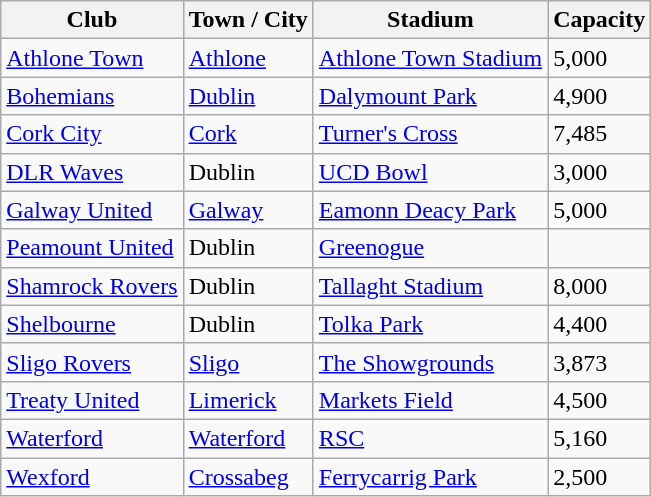<table class='wikitable sortable'>
<tr>
<th>Club</th>
<th>Town / City</th>
<th>Stadium</th>
<th>Capacity</th>
</tr>
<tr>
<td><a href='#'>Athlone Town</a></td>
<td><a href='#'>Athlone</a></td>
<td><a href='#'>Athlone Town Stadium</a></td>
<td>5,000</td>
</tr>
<tr>
<td><a href='#'>Bohemians</a></td>
<td><a href='#'>Dublin</a> </td>
<td><a href='#'>Dalymount Park</a></td>
<td>4,900</td>
</tr>
<tr>
<td><a href='#'>Cork City</a></td>
<td><a href='#'>Cork</a></td>
<td><a href='#'>Turner's Cross</a></td>
<td>7,485</td>
</tr>
<tr>
<td><a href='#'>DLR Waves</a></td>
<td>Dublin </td>
<td><a href='#'>UCD Bowl</a></td>
<td>3,000</td>
</tr>
<tr>
<td><a href='#'>Galway United</a></td>
<td><a href='#'>Galway</a></td>
<td><a href='#'>Eamonn Deacy Park</a></td>
<td>5,000</td>
</tr>
<tr>
<td><a href='#'>Peamount United</a></td>
<td>Dublin </td>
<td><a href='#'>Greenogue</a></td>
<td></td>
</tr>
<tr>
<td><a href='#'>Shamrock Rovers</a></td>
<td>Dublin </td>
<td><a href='#'>Tallaght Stadium</a></td>
<td>8,000</td>
</tr>
<tr>
<td><a href='#'>Shelbourne</a></td>
<td>Dublin </td>
<td><a href='#'>Tolka Park</a></td>
<td>4,400</td>
</tr>
<tr>
<td><a href='#'>Sligo Rovers</a></td>
<td><a href='#'>Sligo</a></td>
<td><a href='#'>The Showgrounds</a></td>
<td>3,873</td>
</tr>
<tr>
<td><a href='#'>Treaty United</a></td>
<td><a href='#'>Limerick</a></td>
<td><a href='#'>Markets Field</a></td>
<td>4,500</td>
</tr>
<tr>
<td><a href='#'>Waterford</a></td>
<td><a href='#'>Waterford</a></td>
<td><a href='#'>RSC</a></td>
<td>5,160</td>
</tr>
<tr>
<td><a href='#'>Wexford</a></td>
<td><a href='#'>Crossabeg</a></td>
<td><a href='#'>Ferrycarrig Park</a></td>
<td>2,500</td>
</tr>
</table>
